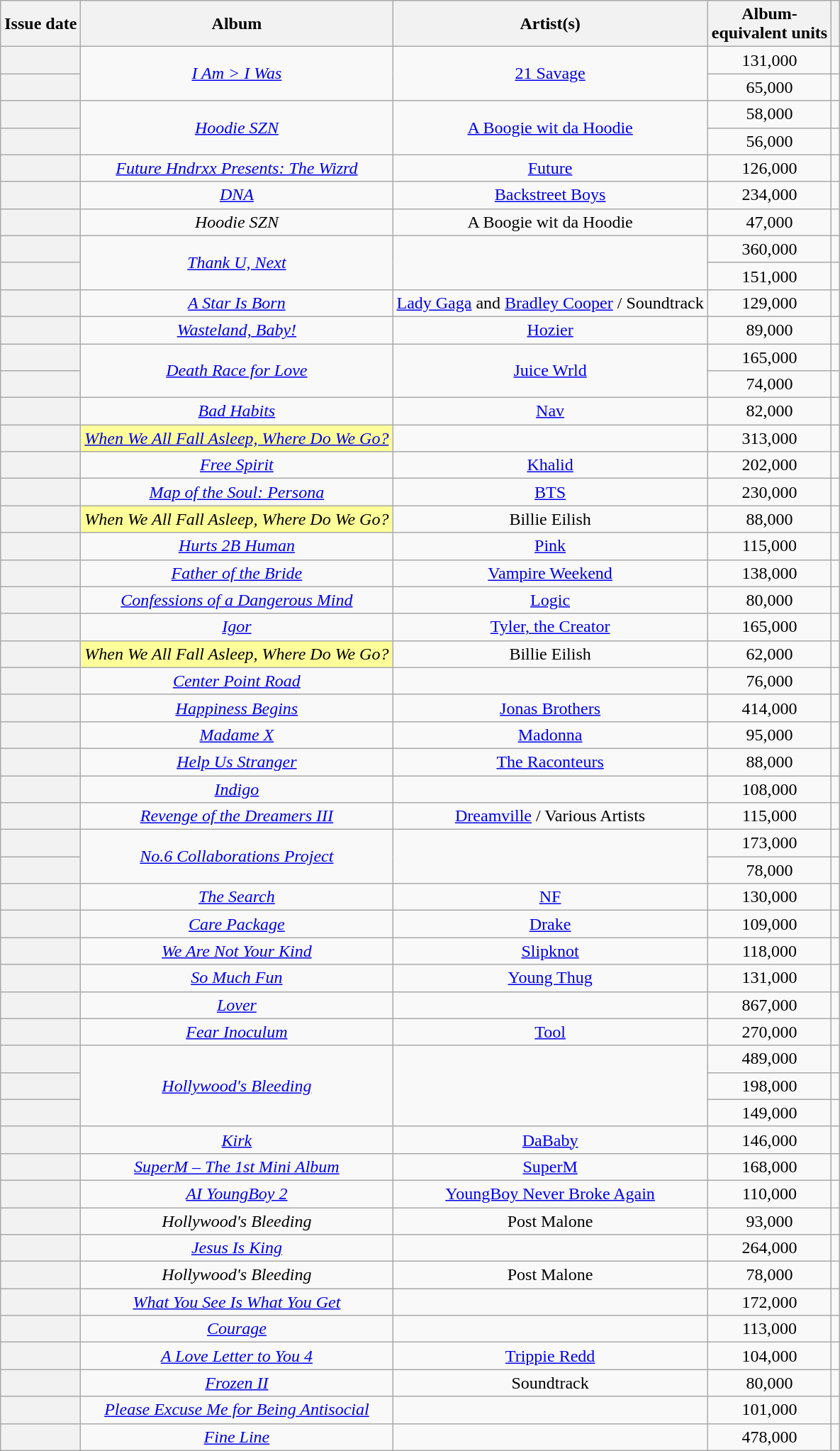<table class="wikitable sortable plainrowheaders" style="text-align: center">
<tr>
<th scope=col>Issue date</th>
<th scope=col>Album</th>
<th scope=col>Artist(s)</th>
<th scope=col>Album-<br>equivalent units</th>
<th scope=col class="unsortable"></th>
</tr>
<tr>
<th scope="row"></th>
<td rowspan="2"><em><a href='#'>I Am > I Was</a></em></td>
<td rowspan="2" data-sort-value="Twenty One Savage"><a href='#'>21 Savage</a></td>
<td>131,000</td>
<td></td>
</tr>
<tr>
<th scope="row"></th>
<td>65,000</td>
<td></td>
</tr>
<tr>
<th scope="row"></th>
<td rowspan="2"><em><a href='#'>Hoodie SZN</a></em></td>
<td rowspan="2" data-sort-value="Boogie wit da Hoodie, A"><a href='#'>A Boogie wit da Hoodie</a></td>
<td>58,000</td>
<td></td>
</tr>
<tr>
<th scope="row"></th>
<td>56,000</td>
<td></td>
</tr>
<tr>
<th scope="row"></th>
<td><em><a href='#'>Future Hndrxx Presents: The Wizrd</a></em></td>
<td><a href='#'>Future</a></td>
<td>126,000</td>
<td></td>
</tr>
<tr>
<th scope="row"></th>
<td><em><a href='#'>DNA</a></em></td>
<td><a href='#'>Backstreet Boys</a></td>
<td>234,000</td>
<td></td>
</tr>
<tr>
<th scope="row"></th>
<td><em>Hoodie SZN</em></td>
<td data-sort-value="Boogie wit da Hoodie, A">A Boogie wit da Hoodie</td>
<td>47,000</td>
<td></td>
</tr>
<tr>
<th scope="row"></th>
<td rowspan="2"><em><a href='#'>Thank U, Next</a></em></td>
<td rowspan="2"></td>
<td>360,000</td>
<td></td>
</tr>
<tr>
<th scope="row"></th>
<td>151,000</td>
<td></td>
</tr>
<tr>
<th scope="row"></th>
<td><em><a href='#'>A Star Is Born</a></em></td>
<td><a href='#'>Lady Gaga</a> and <a href='#'>Bradley Cooper</a> / Soundtrack</td>
<td>129,000</td>
<td></td>
</tr>
<tr>
<th scope="row"></th>
<td><em><a href='#'>Wasteland, Baby!</a></em></td>
<td><a href='#'>Hozier</a></td>
<td>89,000</td>
<td></td>
</tr>
<tr>
<th scope="row"></th>
<td rowspan="2"><em><a href='#'>Death Race for Love</a></em></td>
<td rowspan="2"><a href='#'>Juice Wrld</a></td>
<td>165,000</td>
<td></td>
</tr>
<tr>
<th scope="row"></th>
<td>74,000</td>
<td></td>
</tr>
<tr>
<th scope="row"></th>
<td><em><a href='#'>Bad Habits</a></em></td>
<td><a href='#'>Nav</a></td>
<td>82,000</td>
<td></td>
</tr>
<tr>
<th scope="row"></th>
<td bgcolor=#FFFF99><em><a href='#'>When We All Fall Asleep, Where Do We Go?</a></em> </td>
<td></td>
<td>313,000</td>
<td></td>
</tr>
<tr>
<th scope="row"></th>
<td><em><a href='#'>Free Spirit</a></em></td>
<td><a href='#'>Khalid</a></td>
<td>202,000</td>
<td></td>
</tr>
<tr>
<th scope="row"></th>
<td><em><a href='#'>Map of the Soul: Persona</a></em></td>
<td><a href='#'>BTS</a></td>
<td>230,000</td>
<td></td>
</tr>
<tr>
<th scope="row"></th>
<td bgcolor=#FFFF99><em>When We All Fall Asleep, Where Do We Go?</em> </td>
<td data-sort-value="Eilish, Billie">Billie Eilish</td>
<td>88,000</td>
<td></td>
</tr>
<tr>
<th scope="row"></th>
<td><em><a href='#'>Hurts 2B Human</a></em></td>
<td><a href='#'>Pink</a></td>
<td>115,000</td>
<td></td>
</tr>
<tr>
<th scope="row"></th>
<td><em><a href='#'>Father of the Bride</a></em></td>
<td><a href='#'>Vampire Weekend</a></td>
<td>138,000</td>
<td></td>
</tr>
<tr>
<th scope="row"></th>
<td><em><a href='#'>Confessions of a Dangerous Mind</a></em></td>
<td><a href='#'>Logic</a></td>
<td>80,000</td>
<td></td>
</tr>
<tr>
<th scope="row"></th>
<td><em><a href='#'>Igor</a></em></td>
<td><a href='#'>Tyler, the Creator</a></td>
<td>165,000</td>
<td></td>
</tr>
<tr>
<th scope="row"></th>
<td bgcolor=#FFFF99><em>When We All Fall Asleep, Where Do We Go?</em> </td>
<td data-sort-value="Eilish, Billie">Billie Eilish</td>
<td>62,000</td>
<td></td>
</tr>
<tr>
<th scope="row"></th>
<td><em><a href='#'>Center Point Road</a></em></td>
<td></td>
<td>76,000</td>
<td></td>
</tr>
<tr>
<th scope="row"></th>
<td><em><a href='#'>Happiness Begins</a></em></td>
<td><a href='#'>Jonas Brothers</a></td>
<td>414,000</td>
<td></td>
</tr>
<tr>
<th scope="row"></th>
<td><em><a href='#'>Madame X</a></em></td>
<td><a href='#'>Madonna</a></td>
<td>95,000</td>
<td></td>
</tr>
<tr>
<th scope="row"></th>
<td><em><a href='#'>Help Us Stranger</a></em></td>
<td data-sort-value="Raconteurs, The"><a href='#'>The Raconteurs</a></td>
<td>88,000</td>
<td></td>
</tr>
<tr>
<th scope="row"></th>
<td><em><a href='#'>Indigo</a></em></td>
<td></td>
<td>108,000</td>
<td></td>
</tr>
<tr>
<th scope="row"></th>
<td><em><a href='#'>Revenge of the Dreamers III</a></em></td>
<td data-sort-value="Dreamville"><a href='#'>Dreamville</a> / Various Artists</td>
<td>115,000</td>
<td></td>
</tr>
<tr>
<th scope="row"></th>
<td rowspan="2"><em><a href='#'>No.6 Collaborations Project</a></em></td>
<td rowspan="2"></td>
<td>173,000</td>
<td></td>
</tr>
<tr>
<th scope="row"></th>
<td>78,000</td>
<td></td>
</tr>
<tr>
<th scope="row"></th>
<td><em><a href='#'>The Search</a></em></td>
<td><a href='#'>NF</a></td>
<td>130,000</td>
<td></td>
</tr>
<tr>
<th scope="row"></th>
<td><em><a href='#'>Care Package</a></em></td>
<td><a href='#'>Drake</a></td>
<td>109,000</td>
<td></td>
</tr>
<tr>
<th scope="row"></th>
<td><em><a href='#'>We Are Not Your Kind</a></em></td>
<td><a href='#'>Slipknot</a></td>
<td>118,000</td>
<td></td>
</tr>
<tr>
<th scope="row"></th>
<td><em><a href='#'>So Much Fun</a></em></td>
<td><a href='#'>Young Thug</a></td>
<td>131,000</td>
<td></td>
</tr>
<tr>
<th scope="row"></th>
<td><em><a href='#'>Lover</a></em></td>
<td></td>
<td>867,000</td>
<td></td>
</tr>
<tr>
<th scope="row"></th>
<td><em><a href='#'>Fear Inoculum</a></em></td>
<td><a href='#'>Tool</a></td>
<td>270,000</td>
<td></td>
</tr>
<tr>
<th scope="row"></th>
<td rowspan="3"><em><a href='#'>Hollywood's Bleeding</a></em></td>
<td rowspan="3"></td>
<td>489,000</td>
<td></td>
</tr>
<tr>
<th scope="row"></th>
<td>198,000</td>
<td></td>
</tr>
<tr>
<th scope="row"></th>
<td>149,000</td>
<td></td>
</tr>
<tr>
<th scope="row"></th>
<td><em><a href='#'>Kirk</a></em></td>
<td><a href='#'>DaBaby</a></td>
<td>146,000</td>
<td></td>
</tr>
<tr>
<th scope="row"></th>
<td><em><a href='#'>SuperM – The 1st Mini Album</a></em></td>
<td><a href='#'>SuperM</a></td>
<td>168,000</td>
<td></td>
</tr>
<tr>
<th scope="row"></th>
<td><em><a href='#'>AI YoungBoy 2</a></em></td>
<td><a href='#'>YoungBoy Never Broke Again</a></td>
<td>110,000</td>
<td></td>
</tr>
<tr>
<th scope="row"></th>
<td><em>Hollywood's Bleeding</em></td>
<td data-sort-value="Malone, Post">Post Malone</td>
<td>93,000</td>
<td></td>
</tr>
<tr>
<th scope="row"></th>
<td><em><a href='#'>Jesus Is King</a></em></td>
<td></td>
<td>264,000</td>
<td></td>
</tr>
<tr>
<th scope="row"></th>
<td><em>Hollywood's Bleeding</em></td>
<td data-sort-value="Malone, Post">Post Malone</td>
<td>78,000</td>
<td></td>
</tr>
<tr>
<th scope="row"></th>
<td><em><a href='#'>What You See Is What You Get</a></em></td>
<td></td>
<td>172,000</td>
<td></td>
</tr>
<tr>
<th scope="row"></th>
<td><em><a href='#'>Courage</a></em></td>
<td></td>
<td>113,000</td>
<td></td>
</tr>
<tr>
<th scope="row"></th>
<td><em><a href='#'>A Love Letter to You 4</a></em></td>
<td><a href='#'>Trippie Redd</a></td>
<td>104,000</td>
<td></td>
</tr>
<tr>
<th scope="row"></th>
<td><em><a href='#'>Frozen II</a></em></td>
<td>Soundtrack</td>
<td>80,000</td>
<td></td>
</tr>
<tr>
<th scope="row"></th>
<td><em><a href='#'>Please Excuse Me for Being Antisocial</a></em></td>
<td></td>
<td>101,000</td>
<td></td>
</tr>
<tr>
<th scope="row"></th>
<td><em><a href='#'>Fine Line</a></em></td>
<td></td>
<td>478,000</td>
<td></td>
</tr>
</table>
